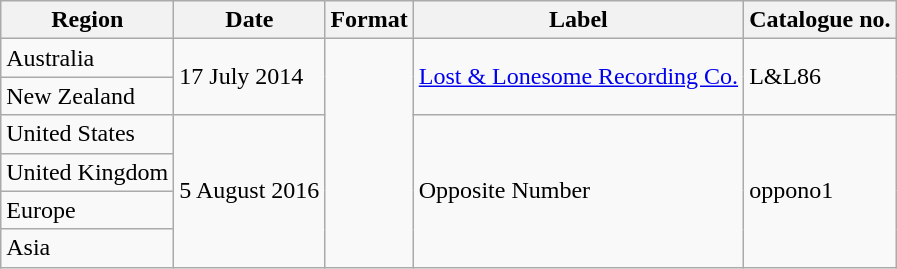<table class="wikitable">
<tr>
<th>Region</th>
<th>Date</th>
<th>Format</th>
<th>Label</th>
<th>Catalogue no.</th>
</tr>
<tr>
<td>Australia</td>
<td rowspan="2">17 July 2014</td>
<td rowspan="6"></td>
<td rowspan="2"><a href='#'>Lost & Lonesome Recording Co.</a></td>
<td rowspan="2">L&L86</td>
</tr>
<tr>
<td>New Zealand</td>
</tr>
<tr>
<td>United States</td>
<td rowspan="4">5 August 2016</td>
<td rowspan="4">Opposite Number</td>
<td rowspan="4">oppono1</td>
</tr>
<tr>
<td>United Kingdom</td>
</tr>
<tr>
<td>Europe</td>
</tr>
<tr>
<td>Asia</td>
</tr>
</table>
